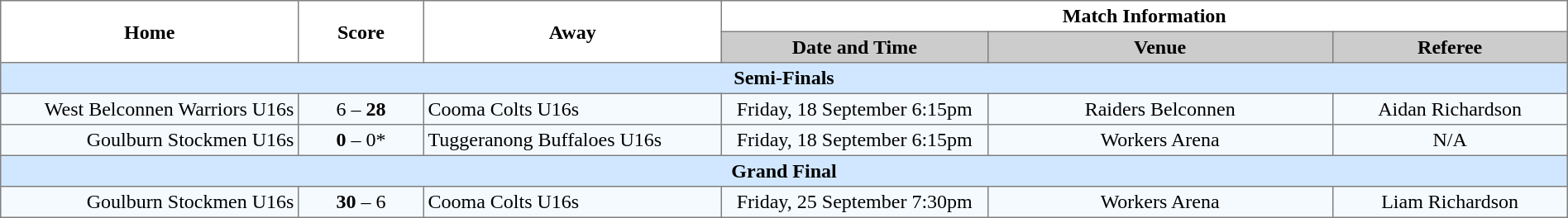<table width="100%" cellspacing="0" cellpadding="3" border="1" style="border-collapse:collapse;  text-align:center;">
<tr>
<th rowspan="2" width="19%">Home</th>
<th rowspan="2" width="8%">Score</th>
<th rowspan="2" width="19%">Away</th>
<th colspan="3">Match Information</th>
</tr>
<tr bgcolor="#CCCCCC">
<th width="17%">Date and Time</th>
<th width="22%">Venue</th>
<th width="50%">Referee</th>
</tr>
<tr style="background:#d0e7ff;">
<td colspan="6"><strong>Semi-Finals</strong></td>
</tr>
<tr style="text-align:center; background:#f5faff;">
<td align="right">West Belconnen Warriors U16s </td>
<td>6 – <strong>28</strong></td>
<td align="left"> Cooma Colts U16s</td>
<td>Friday, 18 September 6:15pm</td>
<td>Raiders Belconnen</td>
<td>Aidan Richardson</td>
</tr>
<tr style="text-align:center; background:#f5faff;">
<td align="right">Goulburn Stockmen U16s </td>
<td><strong>0</strong> – 0*</td>
<td align="left"> Tuggeranong Buffaloes U16s</td>
<td>Friday, 18 September 6:15pm</td>
<td>Workers Arena</td>
<td>N/A</td>
</tr>
<tr style="background:#d0e7ff;">
<td colspan="6"><strong>Grand Final</strong></td>
</tr>
<tr style="text-align:center; background:#f5faff;">
<td align="right">Goulburn Stockmen U16s </td>
<td><strong>30</strong> – 6</td>
<td align="left"> Cooma Colts U16s</td>
<td>Friday, 25 September 7:30pm</td>
<td>Workers Arena</td>
<td>Liam Richardson</td>
</tr>
</table>
